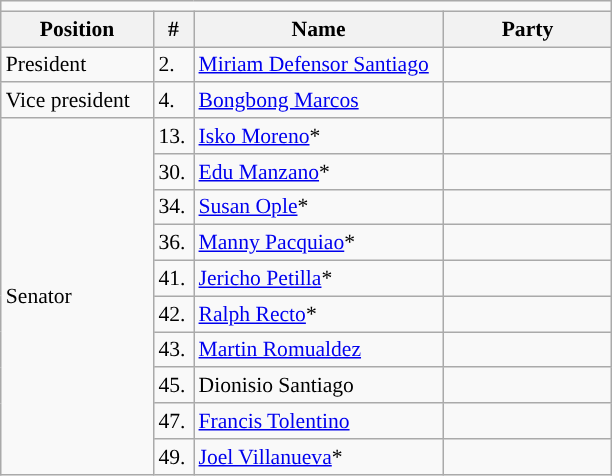<table class=wikitable style="font-size:90%">
<tr>
<td colspan="5"></td>
</tr>
<tr>
<th width=95px>Position</th>
<th width=20px>#</th>
<th width=160px>Name</th>
<th colspan=2 width=105px>Party</th>
</tr>
<tr>
<td>President</td>
<td>2.</td>
<td><a href='#'>Miriam Defensor Santiago</a></td>
<td></td>
</tr>
<tr>
<td>Vice president</td>
<td>4.</td>
<td><a href='#'>Bongbong Marcos</a></td>
<td></td>
</tr>
<tr>
<td rowspan="12">Senator</td>
<td>13.</td>
<td><a href='#'>Isko Moreno</a>*</td>
<td></td>
</tr>
<tr>
<td>30.</td>
<td><a href='#'>Edu Manzano</a>*</td>
<td></td>
</tr>
<tr>
<td>34.</td>
<td><a href='#'>Susan Ople</a>*</td>
<td></td>
</tr>
<tr>
<td>36.</td>
<td><a href='#'>Manny Pacquiao</a>*</td>
<td></td>
</tr>
<tr>
<td>41.</td>
<td><a href='#'>Jericho Petilla</a>*</td>
<td></td>
</tr>
<tr>
<td>42.</td>
<td><a href='#'>Ralph Recto</a>*</td>
<td></td>
</tr>
<tr>
<td>43.</td>
<td><a href='#'>Martin Romualdez</a></td>
<td></td>
</tr>
<tr>
<td>45.</td>
<td>Dionisio Santiago</td>
<td></td>
</tr>
<tr>
<td>47.</td>
<td><a href='#'>Francis Tolentino</a></td>
<td></td>
</tr>
<tr>
<td>49.</td>
<td><a href='#'>Joel Villanueva</a>*</td>
<td></td>
</tr>
</table>
